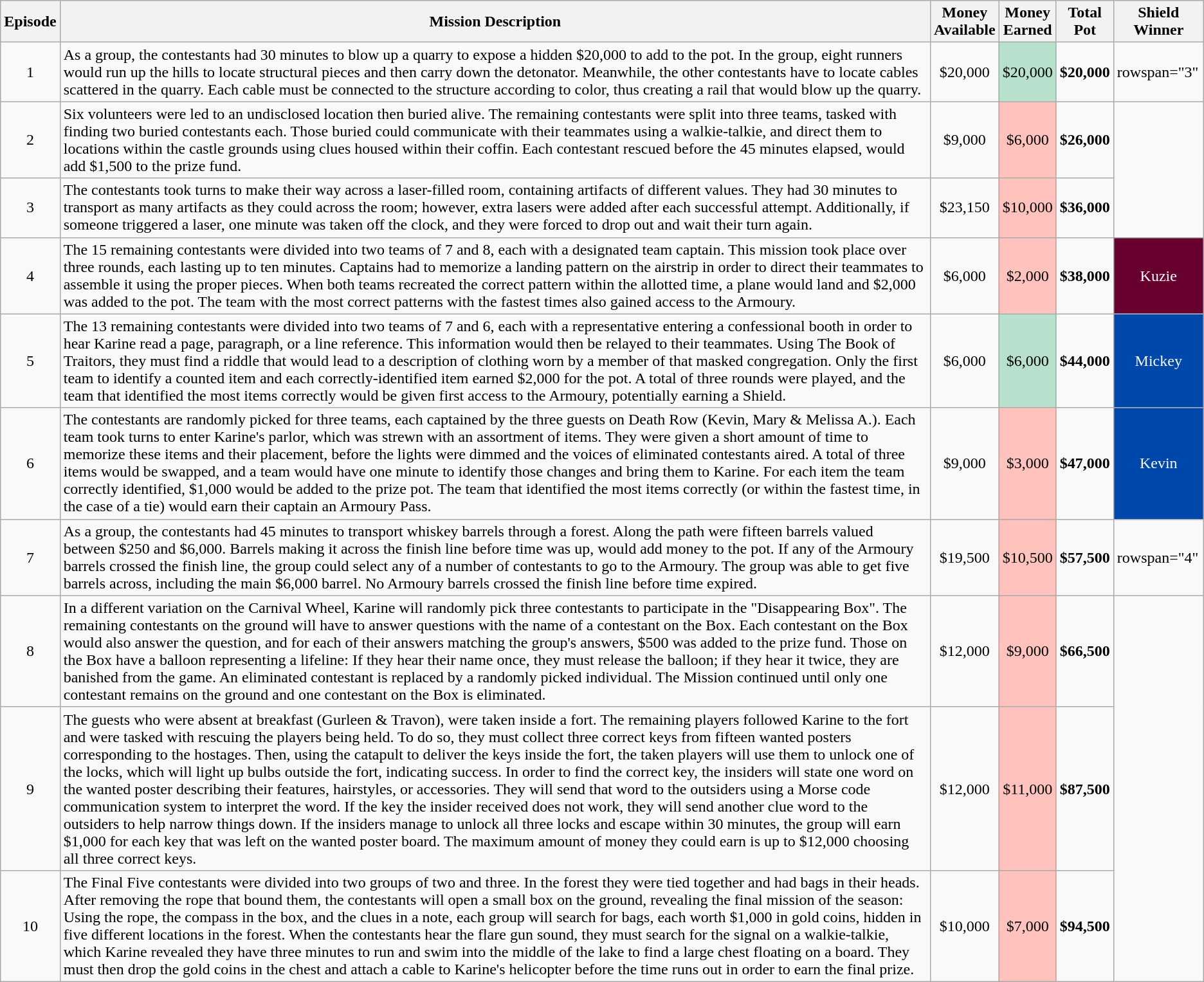<table class="wikitable">
<tr>
<th>Episode</th>
<th>Mission Description</th>
<th>Money<br>Available</th>
<th>Money<br>Earned</th>
<th>Total<br>Pot</th>
<th>Shield Winner</th>
</tr>
<tr>
<td align="center">1</td>
<td>As a group, the contestants had 30 minutes to blow up a quarry to expose a hidden $20,000 to add to the pot. In the group, eight runners would run up the hills to locate structural pieces and then carry down the detonator. Meanwhile, the other contestants have to locate cables scattered in the quarry. Each cable must be connected to the structure according to color, thus creating a rail that would blow up the quarry.</td>
<td align="center">$20,000</td>
<td style="background:#B7E1CD" align="center">$20,000</td>
<td align="center"><strong>$20,000</strong></td>
<td>rowspan="3" </td>
</tr>
<tr>
<td align="center">2</td>
<td>Six volunteers were led to an undisclosed location then buried alive. The remaining contestants were split into three teams, tasked with finding two buried contestants each. Those buried could communicate with their teammates using a walkie-talkie, and direct them to locations within the castle grounds using clues housed within their coffin. Each contestant rescued before the 45 minutes elapsed, would add $1,500 to the prize fund.</td>
<td align="center">$9,000</td>
<td style="background:#FFC2BD" align="center">$6,000</td>
<td align="center"><strong>$26,000</strong></td>
</tr>
<tr>
<td align="center">3</td>
<td>The contestants took turns to make their way across a laser-filled room, containing  artifacts of different values. They had 30 minutes to transport as many artifacts as they could across the room; however, extra lasers were added after each successful attempt. Additionally, if someone triggered a laser, one minute was taken off the clock, and they were forced to drop out and wait their turn again.</td>
<td align="center">$23,150</td>
<td style="background:#FFC2BD" align="center">$10,000</td>
<td align="center"><strong>$36,000</strong></td>
</tr>
<tr>
<td align="center">4</td>
<td>The 15 remaining contestants were divided into two teams of 7 and 8, each with a designated team captain. This mission took place over three rounds, each lasting up to ten minutes. Captains had to memorize a landing pattern on the airstrip in order to direct their teammates to assemble it using the proper pieces. When both teams recreated the correct pattern within the allotted time, a plane would land and $2,000 was added to the pot. The team with the most correct patterns with the fastest times also gained access to the Armoury.</td>
<td align="center">$6,000</td>
<td style="background:#FFC2BD" align="center">$2,000</td>
<td align="center"><strong>$38,000</strong></td>
<td bgcolor="#67002f" align="center" style="color:#FFFFFF;">Kuzie</td>
</tr>
<tr>
<td align="center">5</td>
<td>The 13 remaining contestants were divided into two teams of 7 and 6, each with a representative entering a confessional booth in order to hear Karine read a page, paragraph, or a line reference. This information would then be relayed to their teammates. Using The Book of Traitors, they must find a riddle that would lead to a description of clothing worn by a member of that masked congregation. Only the first team to identify a counted item and each correctly-identified item earned $2,000 for the pot. A total of three rounds were played, and the team that identified the most items correctly would be given first access to the Armoury, potentially earning a Shield.</td>
<td align="center">$6,000</td>
<td style="background:#B7E1CD" align="center">$6,000</td>
<td align="center"><strong>$44,000</strong></td>
<td bgcolor="#0047AB" align="center" style="color:#FFFFFF;">Mickey</td>
</tr>
<tr>
<td align="center">6</td>
<td>The contestants are randomly picked for three teams, each captained by the three guests on Death Row (Kevin, Mary & Melissa A.). Each team took turns to enter Karine's parlor, which was strewn with an assortment of items. They were given a short amount of time to memorize these items and their placement, before the lights were dimmed and the voices of eliminated contestants aired.  A total of three items would be swapped, and a team would have one minute to identify those changes and bring them to Karine. For each item the team correctly identified, $1,000 would be added to the prize pot. The team that identified the most items correctly (or within the fastest time, in the case of a tie) would earn their captain an Armoury Pass.</td>
<td align="center">$9,000</td>
<td style="background:#FFC2BD" align="center">$3,000</td>
<td align="center"><strong>$47,000</strong></td>
<td bgcolor="#0047AB" align="center" style="color:#FFFFFF;">Kevin</td>
</tr>
<tr>
<td align="center">7</td>
<td>As a group, the contestants had 45 minutes to transport whiskey barrels through a forest. Along the path were fifteen barrels valued between $250 and $6,000. Barrels making it across the finish line before time was up, would add money to the pot. If any of the Armoury barrels crossed the finish line, the group could select any of a  number of contestants to go to the Armoury. The group was able to get five barrels across, including the main $6,000 barrel. No Armoury barrels crossed the finish line before time expired.</td>
<td align="center">$19,500</td>
<td style="background:#FFC2BD" align="center">$10,500</td>
<td align="center"><strong>$57,500</strong></td>
<td>rowspan="4" </td>
</tr>
<tr>
<td align="center">8</td>
<td>In a different variation on the Carnival Wheel, Karine will randomly pick three contestants to participate in the "Disappearing Box". The remaining contestants on the ground will have to answer questions with the name of a contestant on the Box. Each contestant on the Box would also answer the question, and for each of their answers matching the group's answers, $500 was added to the prize fund. Those on the Box have a balloon representing a lifeline: If they hear their name once, they must release the balloon; if they hear it twice, they are banished from the game. An eliminated contestant is replaced by a randomly picked individual. The Mission continued until only one contestant remains on the ground and one contestant on the Box is eliminated.</td>
<td align="center">$12,000</td>
<td style="background:#FFC2BD" align="center">$9,000</td>
<td align="center"><strong>$66,500</strong></td>
</tr>
<tr>
<td align="center">9</td>
<td>The guests who were absent at breakfast (Gurleen & Travon), were taken inside a fort. The remaining players followed Karine to the fort and were tasked with rescuing the players being held. To do so, they must collect three correct keys from fifteen wanted posters corresponding to the hostages. Then, using the catapult to deliver the keys inside the fort, the taken players will use them to unlock one of the locks, which will light up bulbs outside the fort, indicating success. In order to find the correct key, the insiders will state one word on the wanted poster describing their features, hairstyles, or accessories. They will send that word to the outsiders using a Morse code communication system to interpret the word. If the key the insider received does not work, they will send another clue word to the outsiders to help narrow things down. If the insiders manage to unlock all three locks and escape within 30 minutes, the group will earn $1,000 for each key that was left on the wanted poster board. The maximum amount of money they could earn is up to $12,000 choosing all three correct keys.</td>
<td align="center">$12,000</td>
<td style="background:#FFC2BD" align="center">$11,000</td>
<td align="center"><strong>$87,500</strong></td>
</tr>
<tr>
<td align="center">10</td>
<td>The Final Five contestants were divided into two groups of two and three. In the forest they were tied together and had bags in their heads.  After removing the rope that bound them, the contestants will open a small box on the ground, revealing the final mission of the season: Using the rope, the compass in the box, and the clues in a note, each group will search for bags, each worth $1,000 in gold coins, hidden in five different locations in the forest. When the contestants hear the flare gun sound, they must search for the signal on a walkie-talkie, which Karine revealed they have three minutes to run and swim into the middle of the lake to find a large chest floating on a board. They must then drop the gold coins in the chest and attach a cable to Karine's helicopter before the time runs out in order to earn the final prize.</td>
<td align="center">$10,000</td>
<td style="background:#FFC2BD" align="center">$7,000</td>
<td align="center"><strong>$94,500</strong></td>
</tr>
</table>
